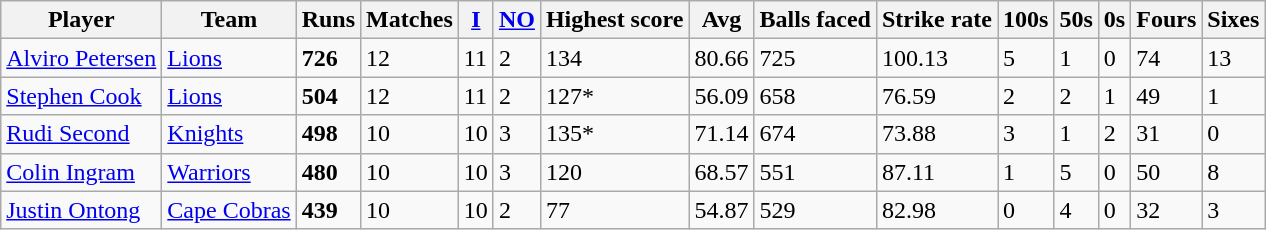<table class="wikitable">
<tr>
<th>Player</th>
<th>Team</th>
<th>Runs</th>
<th>Matches</th>
<th><a href='#'>I</a></th>
<th><a href='#'>NO</a></th>
<th>Highest score</th>
<th>Avg</th>
<th>Balls faced</th>
<th>Strike rate</th>
<th>100s</th>
<th>50s</th>
<th>0s</th>
<th>Fours</th>
<th>Sixes</th>
</tr>
<tr>
<td><a href='#'>Alviro Petersen</a></td>
<td> <a href='#'>Lions</a></td>
<td><strong>726</strong></td>
<td>12</td>
<td>11</td>
<td>2</td>
<td>134</td>
<td>80.66</td>
<td>725</td>
<td>100.13</td>
<td>5</td>
<td>1</td>
<td>0</td>
<td>74</td>
<td>13</td>
</tr>
<tr>
<td><a href='#'>Stephen Cook</a></td>
<td> <a href='#'>Lions</a></td>
<td><strong>504</strong></td>
<td>12</td>
<td>11</td>
<td>2</td>
<td>127*</td>
<td>56.09</td>
<td>658</td>
<td>76.59</td>
<td>2</td>
<td>2</td>
<td>1</td>
<td>49</td>
<td>1</td>
</tr>
<tr>
<td><a href='#'>Rudi Second</a></td>
<td> <a href='#'>Knights</a></td>
<td><strong>498</strong></td>
<td>10</td>
<td>10</td>
<td>3</td>
<td>135*</td>
<td>71.14</td>
<td>674</td>
<td>73.88</td>
<td>3</td>
<td>1</td>
<td>2</td>
<td>31</td>
<td>0</td>
</tr>
<tr>
<td><a href='#'>Colin Ingram</a></td>
<td> <a href='#'>Warriors</a></td>
<td><strong>480</strong></td>
<td>10</td>
<td>10</td>
<td>3</td>
<td>120</td>
<td>68.57</td>
<td>551</td>
<td>87.11</td>
<td>1</td>
<td>5</td>
<td>0</td>
<td>50</td>
<td>8</td>
</tr>
<tr>
<td><a href='#'>Justin Ontong</a></td>
<td> <a href='#'>Cape Cobras</a></td>
<td><strong>439</strong></td>
<td>10</td>
<td>10</td>
<td>2</td>
<td>77</td>
<td>54.87</td>
<td>529</td>
<td>82.98</td>
<td>0</td>
<td>4</td>
<td>0</td>
<td>32</td>
<td>3</td>
</tr>
</table>
